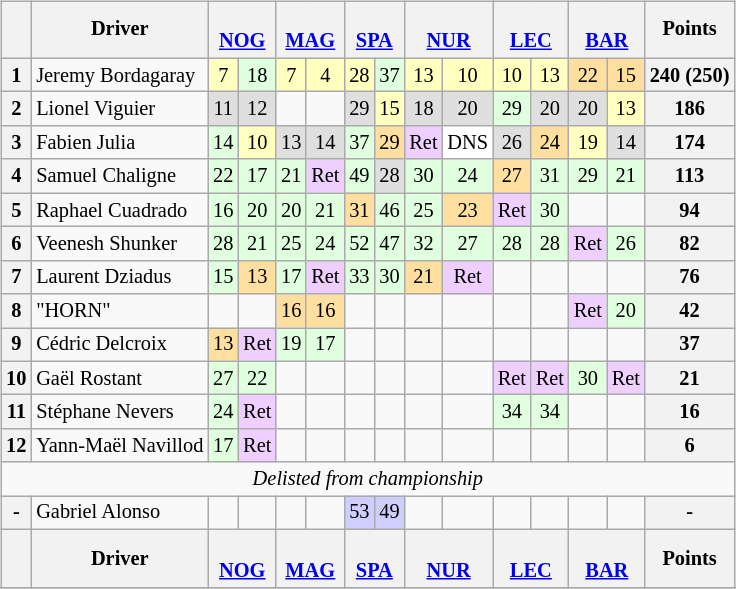<table>
<tr>
<td valign="top"><br><table class="wikitable" style="font-size:85%; text-align:center;">
<tr>
<th></th>
<th>Driver</th>
<th colspan="2"><br><a href='#'>NOG</a></th>
<th colspan="2"><br><a href='#'>MAG</a></th>
<th colspan="2"><br><a href='#'>SPA</a></th>
<th colspan="2"><br><a href='#'>NUR</a></th>
<th colspan="2"><br><a href='#'>LEC</a></th>
<th colspan="2"><br><a href='#'>BAR</a></th>
<th>Points</th>
</tr>
<tr>
<th>1</th>
<td align="left"> Jeremy Bordagaray</td>
<td style="background:#ffffbf;">7</td>
<td style="background:#dfffdf;">18</td>
<td style="background:#ffffbf;">7</td>
<td style="background:#ffffbf;">4</td>
<td style="background:#ffffbf;">28</td>
<td style="background:#dfffdf;">37</td>
<td style="background:#ffffbf;">13</td>
<td style="background:#ffffbf;">10</td>
<td style="background:#ffffbf;">10</td>
<td style="background:#ffffbf;">13</td>
<td style="background:#ffdf9f;">22</td>
<td style="background:#ffdf9f;">15</td>
<th>240 (250)</th>
</tr>
<tr>
<th>2</th>
<td align="left"> Lionel Viguier</td>
<td style="background:#dfdfdf;">11</td>
<td style="background:#dfdfdf;">12</td>
<td></td>
<td></td>
<td style="background:#dfdfdf;">29</td>
<td style="background:#ffffbf;">15</td>
<td style="background:#dfdfdf;">18</td>
<td style="background:#dfdfdf;">20</td>
<td style="background:#dfffdf;">29</td>
<td style="background:#dfdfdf;">20</td>
<td style="background:#dfdfdf;">20</td>
<td style="background:#ffffbf;">13</td>
<th>186</th>
</tr>
<tr>
<th>3</th>
<td align="left"> Fabien Julia</td>
<td style="background:#dfffdf;">14</td>
<td style="background:#ffffbf;">10</td>
<td style="background:#dfdfdf;">13</td>
<td style="background:#dfdfdf;">14</td>
<td style="background:#dfffdf;">37</td>
<td style="background:#ffdf9f;">29</td>
<td style="background:#efcfff;">Ret</td>
<td style="background:#ffffff;">DNS</td>
<td style="background:#dfdfdf;">26</td>
<td style="background:#ffdf9f;">24</td>
<td style="background:#ffffbf;">19</td>
<td style="background:#dfdfdf;">14</td>
<th>174</th>
</tr>
<tr>
<th>4</th>
<td align="left"> Samuel Chaligne</td>
<td style="background:#dfffdf;">22</td>
<td style="background:#dfffdf;">17</td>
<td style="background:#dfffdf;">21</td>
<td style="background:#efcfff;">Ret</td>
<td style="background:#dfffdf;">49</td>
<td style="background:#dfdfdf;">28</td>
<td style="background:#dfffdf;">30</td>
<td style="background:#dfffdf;">24</td>
<td style="background:#ffdf9f;">27</td>
<td style="background:#dfffdf;">31</td>
<td style="background:#dfffdf;">29</td>
<td style="background:#dfffdf;">21</td>
<th>113</th>
</tr>
<tr>
<th>5</th>
<td align="left"> Raphael Cuadrado</td>
<td style="background:#dfffdf;">16</td>
<td style="background:#dfffdf;">20</td>
<td style="background:#dfffdf;">20</td>
<td style="background:#dfffdf;">21</td>
<td style="background:#ffdf9f;">31</td>
<td style="background:#dfffdf;">46</td>
<td style="background:#dfffdf;">25</td>
<td style="background:#ffdf9f;">23</td>
<td style="background:#efcfff;">Ret</td>
<td style="background:#dfffdf;">30</td>
<td></td>
<td></td>
<th>94</th>
</tr>
<tr>
<th>6</th>
<td align="left"> Veenesh Shunker</td>
<td style="background:#dfffdf;">28</td>
<td style="background:#dfffdf;">21</td>
<td style="background:#dfffdf;">25</td>
<td style="background:#dfffdf;">24</td>
<td style="background:#dfffdf;">52</td>
<td style="background:#dfffdf;">47</td>
<td style="background:#dfffdf;">32</td>
<td style="background:#dfffdf;">27</td>
<td style="background:#dfffdf;">28</td>
<td style="background:#dfffdf;">28</td>
<td style="background:#efcfff;">Ret</td>
<td style="background:#dfffdf;">26</td>
<th>82</th>
</tr>
<tr>
<th>7</th>
<td align="left"> Laurent Dziadus</td>
<td style="background:#dfffdf;">15</td>
<td style="background:#ffdf9f;">13</td>
<td style="background:#dfffdf;">17</td>
<td style="background:#efcfff;">Ret</td>
<td style="background:#dfffdf;">33</td>
<td style="background:#dfffdf;">30</td>
<td style="background:#ffdf9f;">21</td>
<td style="background:#efcfff;">Ret</td>
<td></td>
<td></td>
<td></td>
<td></td>
<th>76</th>
</tr>
<tr>
<th>8</th>
<td align="left"> "HORN"</td>
<td></td>
<td></td>
<td style="background:#ffdf9f;">16</td>
<td style="background:#ffdf9f;">16</td>
<td></td>
<td></td>
<td></td>
<td></td>
<td></td>
<td></td>
<td style="background:#efcfff;">Ret</td>
<td style="background:#dfffdf;">20</td>
<th>42</th>
</tr>
<tr>
<th>9</th>
<td align="left"> Cédric Delcroix</td>
<td style="background:#ffdf9f;">13</td>
<td style="background:#efcfff;">Ret</td>
<td style="background:#dfffdf;">19</td>
<td style="background:#dfffdf;">17</td>
<td></td>
<td></td>
<td></td>
<td></td>
<td></td>
<td></td>
<td></td>
<td></td>
<th>37</th>
</tr>
<tr>
<th>10</th>
<td align="left"> Gaël Rostant</td>
<td style="background:#dfffdf;">27</td>
<td style="background:#dfffdf;">22</td>
<td></td>
<td></td>
<td></td>
<td></td>
<td></td>
<td></td>
<td style="background:#efcfff;">Ret</td>
<td style="background:#efcfff;">Ret</td>
<td style="background:#dfffdf;">30</td>
<td style="background:#efcfff;">Ret</td>
<th>21</th>
</tr>
<tr>
<th>11</th>
<td align="left"> Stéphane Nevers</td>
<td style="background:#dfffdf;">24</td>
<td style="background:#efcfff;">Ret</td>
<td></td>
<td></td>
<td></td>
<td></td>
<td></td>
<td></td>
<td style="background:#dfffdf;">34</td>
<td style="background:#dfffdf;">34</td>
<td></td>
<td></td>
<th>16</th>
</tr>
<tr>
<th>12</th>
<td align="left"> Yann-Maël Navillod</td>
<td style="background:#dfffdf;">17</td>
<td style="background:#efcfff;">Ret</td>
<td></td>
<td></td>
<td></td>
<td></td>
<td></td>
<td></td>
<td></td>
<td></td>
<td></td>
<td></td>
<th>6</th>
</tr>
<tr>
<td colspan=15><em>Delisted from championship</em></td>
</tr>
<tr>
<th>-</th>
<td align="left"> Gabriel Alonso</td>
<td></td>
<td></td>
<td></td>
<td></td>
<td style="background:#cfcfff;">53</td>
<td style="background:#cfcfff;">49</td>
<td></td>
<td></td>
<td></td>
<td></td>
<td></td>
<td></td>
<th>-</th>
</tr>
<tr>
<th></th>
<th>Driver</th>
<th colspan="2"><br><a href='#'>NOG</a></th>
<th colspan="2"><br><a href='#'>MAG</a></th>
<th colspan="2"><br><a href='#'>SPA</a></th>
<th colspan="2"><br><a href='#'>NUR</a></th>
<th colspan="2"><br><a href='#'>LEC</a></th>
<th colspan="2"><br><a href='#'>BAR</a></th>
<th>Points</th>
</tr>
<tr>
</tr>
</table>
</td>
<td valign="top"><br></td>
</tr>
</table>
